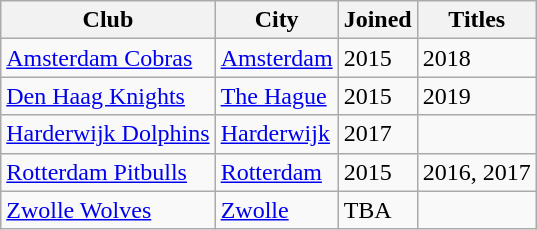<table class="wikitable">
<tr>
<th>Club</th>
<th>City</th>
<th>Joined</th>
<th>Titles</th>
</tr>
<tr>
<td> <a href='#'>Amsterdam Cobras</a></td>
<td><a href='#'>Amsterdam</a></td>
<td>2015</td>
<td>2018</td>
</tr>
<tr>
<td> <a href='#'>Den Haag Knights</a></td>
<td><a href='#'>The Hague</a></td>
<td>2015</td>
<td>2019</td>
</tr>
<tr>
<td> <a href='#'>Harderwijk Dolphins</a></td>
<td><a href='#'>Harderwijk</a></td>
<td>2017</td>
<td></td>
</tr>
<tr>
<td> <a href='#'>Rotterdam Pitbulls</a></td>
<td><a href='#'>Rotterdam</a></td>
<td>2015</td>
<td>2016, 2017</td>
</tr>
<tr>
<td> <a href='#'>Zwolle Wolves</a></td>
<td><a href='#'>Zwolle</a></td>
<td>TBA</td>
<td></td>
</tr>
</table>
